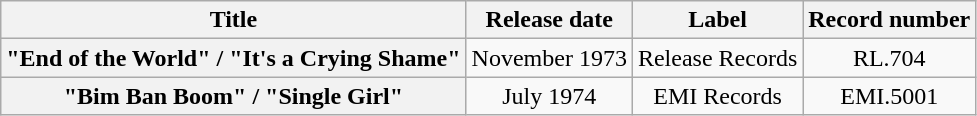<table class="wikitable plainrowheaders" style="text-align:center;">
<tr>
<th scope="col">Title</th>
<th scope="col">Release date</th>
<th scope="col">Label</th>
<th scope="col">Record number</th>
</tr>
<tr>
<th scope="row">"End of the World" / "It's a Crying Shame"</th>
<td>November 1973</td>
<td>Release Records</td>
<td>RL.704</td>
</tr>
<tr>
<th scope="row">"Bim Ban Boom" / "Single Girl"</th>
<td>July 1974</td>
<td>EMI Records</td>
<td>EMI.5001</td>
</tr>
</table>
